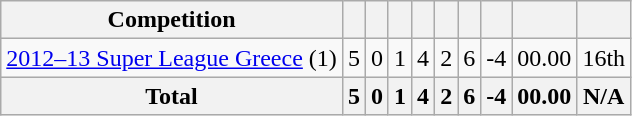<table class="wikitable" style="text-align:center">
<tr>
<th>Competition</th>
<th></th>
<th></th>
<th></th>
<th></th>
<th></th>
<th></th>
<th></th>
<th></th>
<th></th>
</tr>
<tr>
<td><a href='#'>2012–13 Super League Greece</a> (1)</td>
<td>5</td>
<td>0</td>
<td>1</td>
<td>4</td>
<td>2</td>
<td>6</td>
<td>-4</td>
<td>00.00</td>
<td>16th</td>
</tr>
<tr>
<th>Total</th>
<th>5</th>
<th>0</th>
<th>1</th>
<th>4</th>
<th>2</th>
<th>6</th>
<th>-4</th>
<th>00.00</th>
<th>N/A</th>
</tr>
</table>
